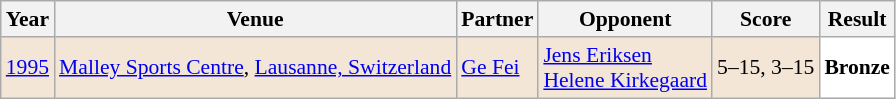<table class="sortable wikitable" style="font-size: 90%;">
<tr>
<th>Year</th>
<th>Venue</th>
<th>Partner</th>
<th>Opponent</th>
<th>Score</th>
<th>Result</th>
</tr>
<tr style="background:#F3E6D7">
<td align="center"><a href='#'>1995</a></td>
<td align="left"><a href='#'>Malley Sports Centre</a>, <a href='#'>Lausanne, Switzerland</a></td>
<td align="left"> <a href='#'>Ge Fei</a></td>
<td align="left"> <a href='#'>Jens Eriksen</a> <br>  <a href='#'>Helene Kirkegaard</a></td>
<td align="left">5–15, 3–15</td>
<td style="text-align:left; background:white"> <strong>Bronze</strong></td>
</tr>
</table>
